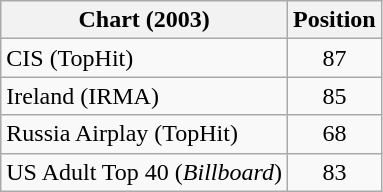<table class="wikitable sortable">
<tr>
<th>Chart (2003)</th>
<th>Position</th>
</tr>
<tr>
<td>CIS (TopHit)</td>
<td align="center">87</td>
</tr>
<tr>
<td>Ireland (IRMA)</td>
<td align="center">85</td>
</tr>
<tr>
<td>Russia Airplay (TopHit)</td>
<td align="center">68</td>
</tr>
<tr>
<td>US Adult Top 40 (<em>Billboard</em>)</td>
<td align="center">83</td>
</tr>
</table>
